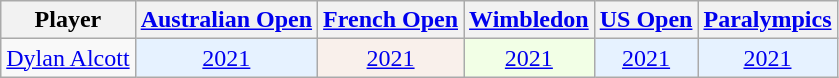<table class="wikitable sortable" style="text-align:center">
<tr>
<th>Player</th>
<th><a href='#'>Australian Open</a></th>
<th><a href='#'>French Open</a></th>
<th><a href='#'>Wimbledon</a></th>
<th><a href='#'>US Open</a></th>
<th><a href='#'>Paralympics</a></th>
</tr>
<tr>
<td style="text-align:left;"> <a href='#'>Dylan Alcott</a></td>
<td style="background: #e6f2ff;"><a href='#'>2021</a></td>
<td style="background: #f9f0eb;"><a href='#'>2021</a></td>
<td style="background: #f2ffe6;"><a href='#'>2021</a></td>
<td style="background: #e6f2ff;"><a href='#'>2021</a></td>
<td style="background: #e6f2ff;"><a href='#'>2021</a></td>
</tr>
</table>
